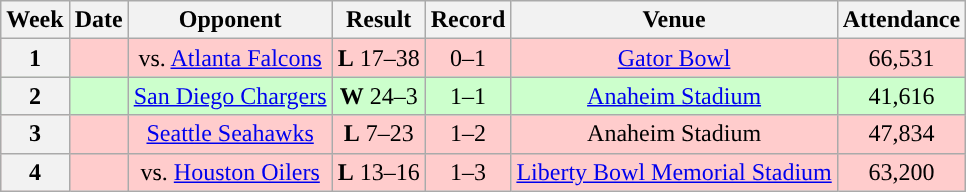<table class="wikitable" style="text-align:center">
<tr>
<th>Week</th>
<th>Date</th>
<th>Opponent</th>
<th>Result</th>
<th>Record</th>
<th>Venue</th>
<th>Attendance</th>
</tr>
<tr style="background:#fcc">
<th>1</th>
<td></td>
<td>vs. <a href='#'>Atlanta Falcons</a></td>
<td><strong>L</strong> 17–38</td>
<td>0–1</td>
<td><a href='#'>Gator Bowl</a></td>
<td>66,531</td>
</tr>
<tr style="background:#cfc">
<th>2</th>
<td></td>
<td><a href='#'>San Diego Chargers</a></td>
<td><strong>W</strong> 24–3</td>
<td>1–1</td>
<td><a href='#'>Anaheim Stadium</a></td>
<td>41,616</td>
</tr>
<tr style="background:#fcc">
<th>3</th>
<td></td>
<td><a href='#'>Seattle Seahawks</a></td>
<td><strong>L</strong> 7–23</td>
<td>1–2</td>
<td>Anaheim Stadium</td>
<td>47,834</td>
</tr>
<tr style="background:#fcc">
<th>4</th>
<td></td>
<td>vs. <a href='#'>Houston Oilers</a></td>
<td><strong>L</strong> 13–16</td>
<td>1–3</td>
<td><a href='#'>Liberty Bowl Memorial Stadium</a></td>
<td>63,200</td>
</tr>
</table>
